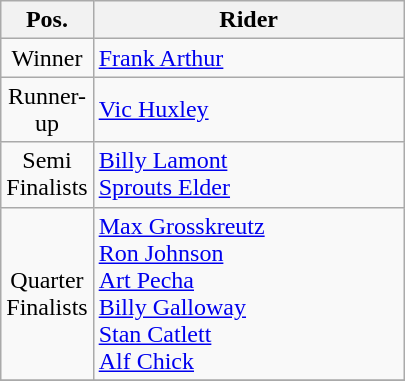<table class=wikitable>
<tr>
<th width=25px>Pos.</th>
<th width=200px>Rider</th>
</tr>
<tr align=center >
<td>Winner</td>
<td align=left> <a href='#'>Frank Arthur</a></td>
</tr>
<tr align=center >
<td>Runner-up</td>
<td align=left> <a href='#'>Vic Huxley</a></td>
</tr>
<tr align=center >
<td>Semi Finalists</td>
<td align=left> <a href='#'>Billy Lamont</a><br> <a href='#'>Sprouts Elder</a></td>
</tr>
<tr align=center>
<td>Quarter Finalists</td>
<td align=left> <a href='#'>Max Grosskreutz</a><br> <a href='#'>Ron Johnson</a><br> <a href='#'>Art Pecha</a><br> <a href='#'>Billy Galloway</a><br> <a href='#'>Stan Catlett</a><br> <a href='#'>Alf Chick</a></td>
</tr>
<tr align=center>
</tr>
</table>
